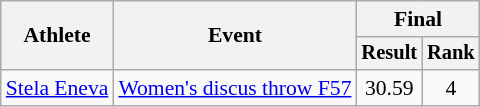<table class="wikitable" style="font-size:90%">
<tr>
<th rowspan="2">Athlete</th>
<th rowspan="2">Event</th>
<th colspan="2">Final</th>
</tr>
<tr style="font-size:95%">
<th>Result</th>
<th>Rank</th>
</tr>
<tr align=center>
<td align=left><a href='#'>Stela Eneva</a></td>
<td align=left><a href='#'>Women's discus throw F57</a></td>
<td>30.59</td>
<td>4</td>
</tr>
</table>
